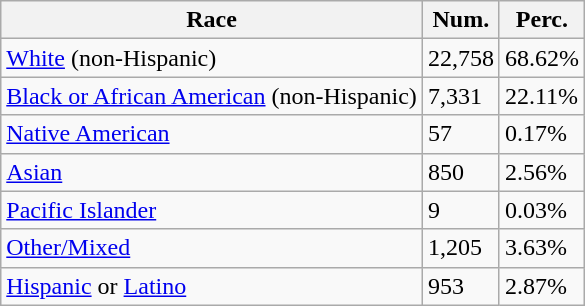<table class="wikitable">
<tr>
<th>Race</th>
<th>Num.</th>
<th>Perc.</th>
</tr>
<tr>
<td><a href='#'>White</a> (non-Hispanic)</td>
<td>22,758</td>
<td>68.62%</td>
</tr>
<tr>
<td><a href='#'>Black or African American</a> (non-Hispanic)</td>
<td>7,331</td>
<td>22.11%</td>
</tr>
<tr>
<td><a href='#'>Native American</a></td>
<td>57</td>
<td>0.17%</td>
</tr>
<tr>
<td><a href='#'>Asian</a></td>
<td>850</td>
<td>2.56%</td>
</tr>
<tr>
<td><a href='#'>Pacific Islander</a></td>
<td>9</td>
<td>0.03%</td>
</tr>
<tr>
<td><a href='#'>Other/Mixed</a></td>
<td>1,205</td>
<td>3.63%</td>
</tr>
<tr>
<td><a href='#'>Hispanic</a> or <a href='#'>Latino</a></td>
<td>953</td>
<td>2.87%</td>
</tr>
</table>
